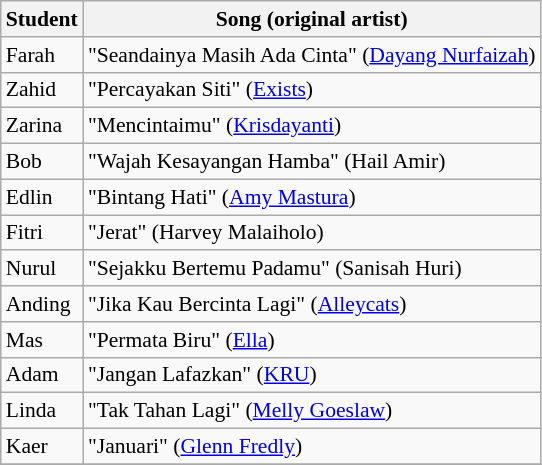<table class="wikitable" style="font-size:90%;">
<tr>
<th>Student</th>
<th>Song (original artist)</th>
</tr>
<tr>
<td>Farah</td>
<td>"Seandainya Masih Ada Cinta" (<a href='#'>Dayang Nurfaizah</a>)</td>
</tr>
<tr>
<td>Zahid</td>
<td>"Percayakan Siti" (<a href='#'>Exists</a>)</td>
</tr>
<tr>
<td>Zarina</td>
<td>"Mencintaimu" (<a href='#'>Krisdayanti</a>)</td>
</tr>
<tr>
<td>Bob</td>
<td>"Wajah Kesayangan Hamba" (Hail Amir)</td>
</tr>
<tr>
<td>Edlin</td>
<td>"Bintang Hati" (<a href='#'>Amy Mastura</a>)</td>
</tr>
<tr>
<td>Fitri</td>
<td>"Jerat" (Harvey Malaiholo)</td>
</tr>
<tr>
<td>Nurul</td>
<td>"Sejakku Bertemu Padamu" (Sanisah Huri)</td>
</tr>
<tr>
<td>Anding</td>
<td>"Jika Kau Bercinta Lagi" (<a href='#'>Alleycats</a>)</td>
</tr>
<tr>
<td>Mas</td>
<td>"Permata Biru" (<a href='#'>Ella</a>)</td>
</tr>
<tr>
<td>Adam</td>
<td>"Jangan Lafazkan" (<a href='#'>KRU</a>)</td>
</tr>
<tr>
<td>Linda</td>
<td>"Tak Tahan Lagi" (<a href='#'>Melly Goeslaw</a>)</td>
</tr>
<tr>
<td>Kaer</td>
<td>"Januari" (<a href='#'>Glenn Fredly</a>)</td>
</tr>
<tr>
</tr>
</table>
